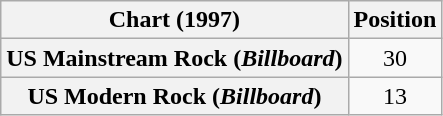<table class="wikitable sortable plainrowheaders" style="text-align:center">
<tr>
<th scope="col">Chart (1997)</th>
<th scope="col">Position</th>
</tr>
<tr>
<th scope="row">US Mainstream Rock (<em>Billboard</em>)</th>
<td>30</td>
</tr>
<tr>
<th scope="row">US Modern Rock (<em>Billboard</em>)</th>
<td>13</td>
</tr>
</table>
